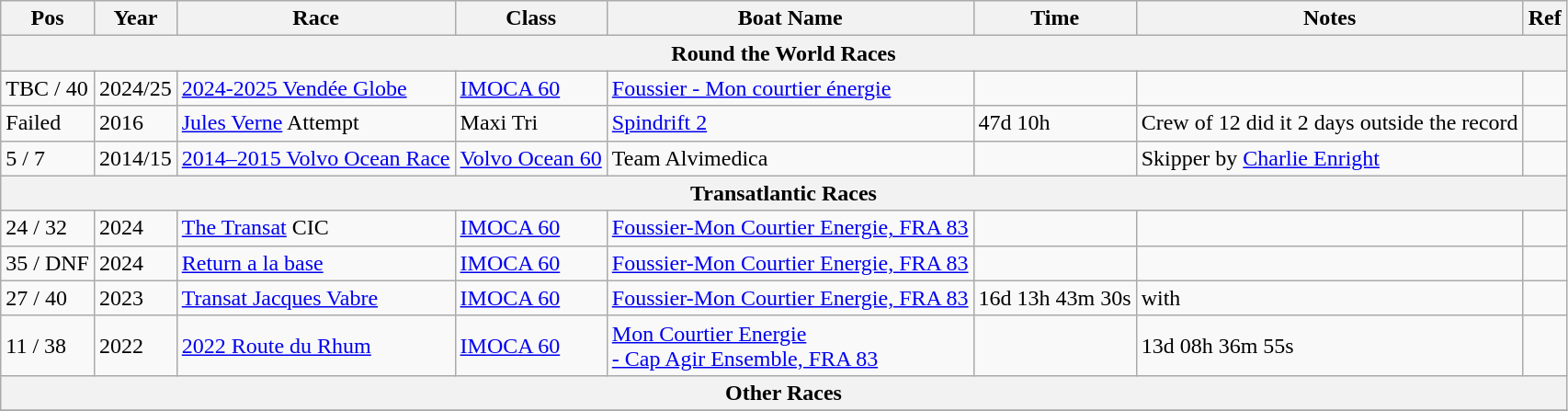<table class="wikitable sortable">
<tr>
<th>Pos</th>
<th>Year</th>
<th>Race</th>
<th>Class</th>
<th>Boat Name</th>
<th>Time</th>
<th>Notes</th>
<th>Ref</th>
</tr>
<tr>
<th colspan = 8><strong>Round the World Races</strong></th>
</tr>
<tr>
<td>TBC / 40</td>
<td>2024/25</td>
<td><a href='#'>2024-2025 Vendée Globe</a></td>
<td><a href='#'>IMOCA 60</a></td>
<td><a href='#'>Foussier - Mon courtier énergie</a></td>
<td></td>
<td></td>
<td></td>
</tr>
<tr>
<td>Failed</td>
<td>2016</td>
<td><a href='#'>Jules Verne</a> Attempt</td>
<td>Maxi Tri</td>
<td><a href='#'>Spindrift 2</a></td>
<td>47d 10h</td>
<td>Crew of 12 did it 2 days outside the record</td>
<td></td>
</tr>
<tr>
<td>5 / 7</td>
<td>2014/15</td>
<td><a href='#'>2014–2015 Volvo Ocean Race</a></td>
<td><a href='#'>Volvo Ocean 60</a></td>
<td>Team Alvimedica</td>
<td></td>
<td>Skipper by <a href='#'>Charlie Enright</a></td>
<td></td>
</tr>
<tr>
<th colspan = 8><strong>Transatlantic Races</strong></th>
</tr>
<tr>
<td>24 / 32</td>
<td>2024</td>
<td><a href='#'>The Transat</a> CIC</td>
<td><a href='#'>IMOCA 60</a></td>
<td><a href='#'>Foussier-Mon Courtier Energie, FRA 83</a></td>
<td></td>
<td></td>
<td></td>
</tr>
<tr>
<td>35 / DNF</td>
<td>2024</td>
<td><a href='#'>Return a la base</a></td>
<td><a href='#'>IMOCA 60</a></td>
<td><a href='#'>Foussier-Mon Courtier Energie, FRA 83</a></td>
<td></td>
<td></td>
<td></td>
</tr>
<tr>
<td>27 / 40</td>
<td>2023</td>
<td><a href='#'>Transat Jacques Vabre</a></td>
<td><a href='#'>IMOCA 60</a></td>
<td><a href='#'>Foussier-Mon Courtier Energie, FRA 83</a></td>
<td>16d 13h 43m 30s</td>
<td>with <br> </td>
<td></td>
</tr>
<tr>
<td>11 / 38</td>
<td>2022</td>
<td><a href='#'>2022 Route du Rhum</a></td>
<td><a href='#'>IMOCA 60</a></td>
<td><a href='#'>Mon Courtier Energie <br>- Cap Agir Ensemble, FRA 83</a></td>
<td></td>
<td>13d 08h 36m 55s</td>
<td></td>
</tr>
<tr>
<th colspan = 8><strong>Other Races</strong></th>
</tr>
<tr>
</tr>
</table>
